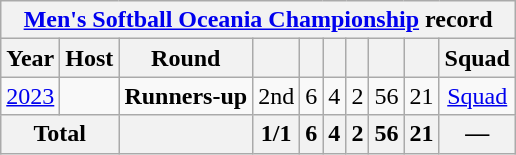<table class="wikitable" style="text-align: center;font-size:100%;">
<tr>
<th colspan="11"><a href='#'>Men's Softball Oceania Championship</a> record</th>
</tr>
<tr>
<th scope="col">Year</th>
<th scope="col">Host</th>
<th scope="col">Round</th>
<th scope="col"></th>
<th scope="col"></th>
<th scope="col"></th>
<th scope="col"></th>
<th scope="col"></th>
<th scope="col"></th>
<th scope="col">Squad</th>
</tr>
<tr>
<td><a href='#'>2023</a></td>
<td align=left></td>
<td><strong>Runners-up</strong></td>
<td>2nd</td>
<td>6</td>
<td>4</td>
<td>2</td>
<td>56</td>
<td>21</td>
<td><a href='#'>Squad</a></td>
</tr>
<tr>
<th colspan=2>Total</th>
<th></th>
<th>1/1</th>
<th>6</th>
<th>4</th>
<th>2</th>
<th>56</th>
<th>21</th>
<th>—</th>
</tr>
</table>
